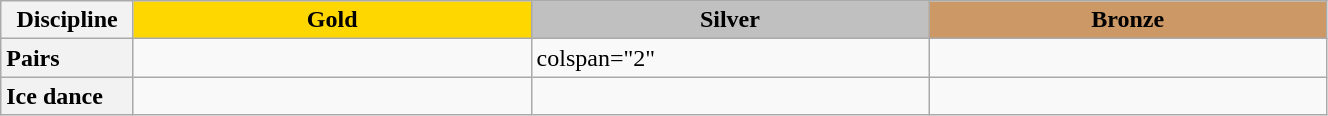<table class="wikitable unsortable" style="text-align:left; width:70%">
<tr>
<th scope="col">Discipline</th>
<td scope="col" style="text-align:center; width:30%; background:gold"><strong>Gold</strong></td>
<td scope="col" style="text-align:center; width:30%; background:silver"><strong>Silver</strong></td>
<td scope="col" style="text-align:center; width:30%; background:#c96"><strong>Bronze</strong></td>
</tr>
<tr>
<th scope="row" style="text-align:left">Pairs</th>
<td></td>
<td>colspan="2" </td>
</tr>
<tr>
<th scope="row" style="text-align:left">Ice dance</th>
<td></td>
<td></td>
<td></td>
</tr>
</table>
